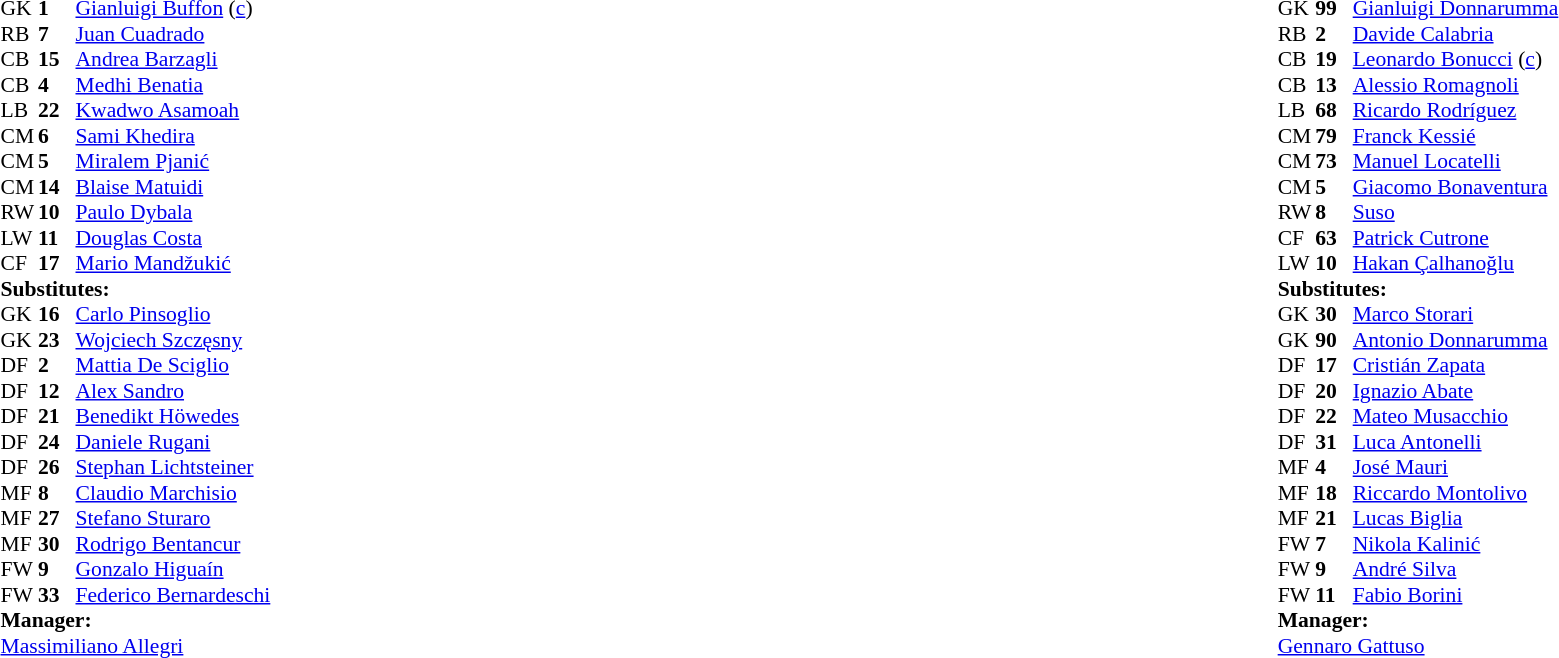<table width="100%">
<tr>
<td valign="top" width="40%"><br><table style="font-size:90%" cellspacing="0" cellpadding="0">
<tr>
<th width=25></th>
<th width=25></th>
</tr>
<tr>
<td>GK</td>
<td><strong>1</strong></td>
<td> <a href='#'>Gianluigi Buffon</a> (<a href='#'>c</a>)</td>
</tr>
<tr>
<td>RB</td>
<td><strong>7</strong></td>
<td> <a href='#'>Juan Cuadrado</a></td>
</tr>
<tr>
<td>CB</td>
<td><strong>15</strong></td>
<td> <a href='#'>Andrea Barzagli</a></td>
</tr>
<tr>
<td>CB</td>
<td><strong>4</strong></td>
<td> <a href='#'>Medhi Benatia</a></td>
</tr>
<tr>
<td>LB</td>
<td><strong>22</strong></td>
<td> <a href='#'>Kwadwo Asamoah</a></td>
</tr>
<tr>
<td>CM</td>
<td><strong>6</strong></td>
<td> <a href='#'>Sami Khedira</a></td>
</tr>
<tr>
<td>CM</td>
<td><strong>5</strong></td>
<td> <a href='#'>Miralem Pjanić</a></td>
<td></td>
<td></td>
</tr>
<tr>
<td>CM</td>
<td><strong>14</strong></td>
<td> <a href='#'>Blaise Matuidi</a></td>
</tr>
<tr>
<td>RW</td>
<td><strong>10</strong></td>
<td> <a href='#'>Paulo Dybala</a></td>
<td></td>
<td></td>
</tr>
<tr>
<td>LW</td>
<td><strong>11</strong></td>
<td> <a href='#'>Douglas Costa</a></td>
<td></td>
<td></td>
</tr>
<tr>
<td>CF</td>
<td><strong>17</strong></td>
<td> <a href='#'>Mario Mandžukić</a></td>
</tr>
<tr>
<td colspan=3><strong>Substitutes:</strong></td>
</tr>
<tr>
<td>GK</td>
<td><strong>16</strong></td>
<td> <a href='#'>Carlo Pinsoglio</a></td>
</tr>
<tr>
<td>GK</td>
<td><strong>23</strong></td>
<td> <a href='#'>Wojciech Szczęsny</a></td>
</tr>
<tr>
<td>DF</td>
<td><strong>2</strong></td>
<td> <a href='#'>Mattia De Sciglio</a></td>
</tr>
<tr>
<td>DF</td>
<td><strong>12</strong></td>
<td> <a href='#'>Alex Sandro</a></td>
</tr>
<tr>
<td>DF</td>
<td><strong>21</strong></td>
<td> <a href='#'>Benedikt Höwedes</a></td>
</tr>
<tr>
<td>DF</td>
<td><strong>24</strong></td>
<td> <a href='#'>Daniele Rugani</a></td>
</tr>
<tr>
<td>DF</td>
<td><strong>26</strong></td>
<td> <a href='#'>Stephan Lichtsteiner</a></td>
</tr>
<tr>
<td>MF</td>
<td><strong>8</strong></td>
<td> <a href='#'>Claudio Marchisio</a></td>
<td></td>
<td></td>
</tr>
<tr>
<td>MF</td>
<td><strong>27</strong></td>
<td> <a href='#'>Stefano Sturaro</a></td>
</tr>
<tr>
<td>MF</td>
<td><strong>30</strong></td>
<td> <a href='#'>Rodrigo Bentancur</a></td>
</tr>
<tr>
<td>FW</td>
<td><strong>9</strong></td>
<td> <a href='#'>Gonzalo Higuaín</a></td>
<td></td>
<td></td>
</tr>
<tr>
<td>FW</td>
<td><strong>33</strong></td>
<td> <a href='#'>Federico Bernardeschi</a></td>
<td></td>
<td></td>
</tr>
<tr>
<td colspan=3><strong>Manager:</strong></td>
</tr>
<tr>
<td colspan=3> <a href='#'>Massimiliano Allegri</a></td>
</tr>
</table>
</td>
<td valign="top"></td>
<td valign="top" width="50%"><br><table style="font-size:90%; margin:auto" cellspacing="0" cellpadding="0">
<tr>
<th width=25></th>
<th width=25></th>
</tr>
<tr>
<td>GK</td>
<td><strong>99</strong></td>
<td> <a href='#'>Gianluigi Donnarumma</a></td>
</tr>
<tr>
<td>RB</td>
<td><strong>2</strong></td>
<td> <a href='#'>Davide Calabria</a></td>
<td></td>
</tr>
<tr>
<td>CB</td>
<td><strong>19</strong></td>
<td> <a href='#'>Leonardo Bonucci</a> (<a href='#'>c</a>)</td>
</tr>
<tr>
<td>CB</td>
<td><strong>13</strong></td>
<td> <a href='#'>Alessio Romagnoli</a></td>
</tr>
<tr>
<td>LB</td>
<td><strong>68</strong></td>
<td> <a href='#'>Ricardo Rodríguez</a></td>
</tr>
<tr>
<td>CM</td>
<td><strong>79</strong></td>
<td> <a href='#'>Franck Kessié</a></td>
</tr>
<tr>
<td>CM</td>
<td><strong>73</strong></td>
<td> <a href='#'>Manuel Locatelli</a></td>
<td></td>
<td></td>
</tr>
<tr>
<td>CM</td>
<td><strong>5</strong></td>
<td> <a href='#'>Giacomo Bonaventura</a></td>
</tr>
<tr>
<td>RW</td>
<td><strong>8</strong></td>
<td> <a href='#'>Suso</a></td>
<td></td>
<td></td>
</tr>
<tr>
<td>CF</td>
<td><strong>63</strong></td>
<td> <a href='#'>Patrick Cutrone</a></td>
<td></td>
<td></td>
</tr>
<tr>
<td>LW</td>
<td><strong>10</strong></td>
<td> <a href='#'>Hakan Çalhanoğlu</a></td>
</tr>
<tr>
<td colspan=3><strong>Substitutes:</strong></td>
</tr>
<tr>
<td>GK</td>
<td><strong>30</strong></td>
<td> <a href='#'>Marco Storari</a></td>
</tr>
<tr>
<td>GK</td>
<td><strong>90</strong></td>
<td> <a href='#'>Antonio Donnarumma</a></td>
</tr>
<tr>
<td>DF</td>
<td><strong>17</strong></td>
<td> <a href='#'>Cristián Zapata</a></td>
</tr>
<tr>
<td>DF</td>
<td><strong>20</strong></td>
<td> <a href='#'>Ignazio Abate</a></td>
</tr>
<tr>
<td>DF</td>
<td><strong>22</strong></td>
<td> <a href='#'>Mateo Musacchio</a></td>
</tr>
<tr>
<td>DF</td>
<td><strong>31</strong></td>
<td> <a href='#'>Luca Antonelli</a></td>
</tr>
<tr>
<td>MF</td>
<td><strong>4</strong></td>
<td> <a href='#'>José Mauri</a></td>
</tr>
<tr>
<td>MF</td>
<td><strong>18</strong></td>
<td> <a href='#'>Riccardo Montolivo</a></td>
<td></td>
<td></td>
</tr>
<tr>
<td>MF</td>
<td><strong>21</strong></td>
<td> <a href='#'>Lucas Biglia</a></td>
</tr>
<tr>
<td>FW</td>
<td><strong>7</strong></td>
<td> <a href='#'>Nikola Kalinić</a></td>
<td></td>
<td></td>
</tr>
<tr>
<td>FW</td>
<td><strong>9</strong></td>
<td> <a href='#'>André Silva</a></td>
</tr>
<tr>
<td>FW</td>
<td><strong>11</strong></td>
<td> <a href='#'>Fabio Borini</a></td>
<td></td>
<td></td>
</tr>
<tr>
<td colspan=3><strong>Manager:</strong></td>
</tr>
<tr>
<td colspan=3> <a href='#'>Gennaro Gattuso</a></td>
</tr>
</table>
</td>
</tr>
</table>
